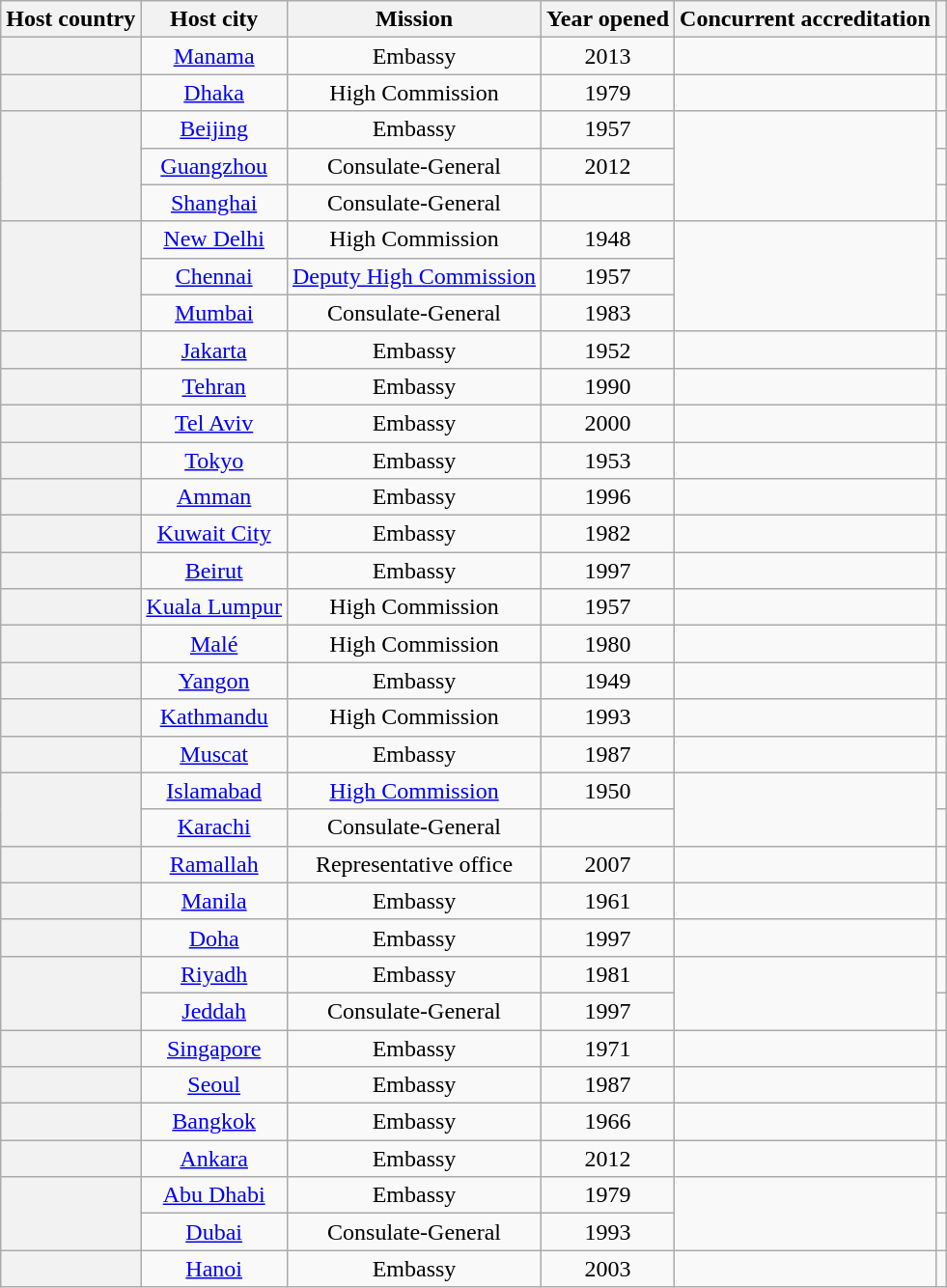<table class="wikitable plainrowheaders" style="text-align:center;">
<tr>
<th scope="col">Host country</th>
<th scope="col">Host city</th>
<th scope="col">Mission</th>
<th scope="col">Year opened</th>
<th scope="col">Concurrent accreditation</th>
<th scope="col"></th>
</tr>
<tr>
<th scope="row"></th>
<td><a href='#'>Manama</a></td>
<td>Embassy</td>
<td>2013</td>
<td></td>
<td></td>
</tr>
<tr>
<th scope="row"></th>
<td><a href='#'>Dhaka</a></td>
<td>High Commission</td>
<td>1979</td>
<td></td>
<td></td>
</tr>
<tr>
<th scope="row" rowspan="3"></th>
<td><a href='#'>Beijing</a></td>
<td>Embassy</td>
<td>1957</td>
<td rowspan="3"></td>
<td></td>
</tr>
<tr>
<td><a href='#'>Guangzhou</a></td>
<td>Consulate-General</td>
<td>2012</td>
<td></td>
</tr>
<tr>
<td><a href='#'>Shanghai</a></td>
<td>Consulate-General</td>
<td></td>
<td></td>
</tr>
<tr>
<th scope="row" rowspan="3"></th>
<td><a href='#'>New Delhi</a></td>
<td>High Commission</td>
<td>1948</td>
<td rowspan="3"></td>
<td></td>
</tr>
<tr>
<td><a href='#'>Chennai</a></td>
<td><a href='#'>Deputy High Commission</a></td>
<td>1957</td>
<td></td>
</tr>
<tr>
<td><a href='#'>Mumbai</a></td>
<td>Consulate-General</td>
<td>1983</td>
<td></td>
</tr>
<tr>
<th scope="row"></th>
<td><a href='#'>Jakarta</a></td>
<td>Embassy</td>
<td>1952</td>
<td></td>
<td></td>
</tr>
<tr>
<th scope="row"></th>
<td><a href='#'>Tehran</a></td>
<td>Embassy</td>
<td>1990</td>
<td></td>
<td></td>
</tr>
<tr>
<th scope="row"></th>
<td><a href='#'>Tel Aviv</a></td>
<td>Embassy</td>
<td>2000</td>
<td></td>
<td></td>
</tr>
<tr>
<th scope="row"></th>
<td><a href='#'>Tokyo</a></td>
<td>Embassy</td>
<td>1953</td>
<td></td>
<td></td>
</tr>
<tr>
<th scope="row"></th>
<td><a href='#'>Amman</a></td>
<td>Embassy</td>
<td>1996</td>
<td></td>
<td></td>
</tr>
<tr>
<th scope="row"></th>
<td><a href='#'>Kuwait City</a></td>
<td>Embassy</td>
<td>1982</td>
<td></td>
<td></td>
</tr>
<tr>
<th scope="row"></th>
<td><a href='#'>Beirut</a></td>
<td>Embassy</td>
<td>1997</td>
<td></td>
<td></td>
</tr>
<tr>
<th scope="row"></th>
<td><a href='#'>Kuala Lumpur</a></td>
<td>High Commission</td>
<td>1957</td>
<td></td>
<td></td>
</tr>
<tr>
<th scope="row"></th>
<td><a href='#'>Malé</a></td>
<td>High Commission</td>
<td>1980</td>
<td></td>
<td></td>
</tr>
<tr>
<th scope="row"></th>
<td><a href='#'>Yangon</a></td>
<td>Embassy</td>
<td>1949</td>
<td></td>
<td></td>
</tr>
<tr>
<th scope="row"></th>
<td><a href='#'>Kathmandu</a></td>
<td>High Commission</td>
<td>1993</td>
<td></td>
<td></td>
</tr>
<tr>
<th scope="row"></th>
<td><a href='#'>Muscat</a></td>
<td>Embassy</td>
<td>1987</td>
<td></td>
<td></td>
</tr>
<tr>
<th scope="row" rowspan="2"></th>
<td><a href='#'>Islamabad</a></td>
<td><a href='#'>High Commission</a></td>
<td>1950</td>
<td rowspan="2"></td>
<td></td>
</tr>
<tr>
<td><a href='#'>Karachi</a></td>
<td>Consulate-General</td>
<td></td>
<td></td>
</tr>
<tr>
<th scope="row"></th>
<td><a href='#'>Ramallah</a></td>
<td>Representative office</td>
<td>2007</td>
<td></td>
<td></td>
</tr>
<tr>
<th scope="row"></th>
<td><a href='#'>Manila</a></td>
<td>Embassy</td>
<td>1961</td>
<td></td>
<td></td>
</tr>
<tr>
<th scope="row"></th>
<td><a href='#'>Doha</a></td>
<td>Embassy</td>
<td>1997</td>
<td></td>
<td></td>
</tr>
<tr>
<th scope="row" rowspan="2"></th>
<td><a href='#'>Riyadh</a></td>
<td>Embassy</td>
<td>1981</td>
<td rowspan="2"></td>
<td></td>
</tr>
<tr>
<td><a href='#'>Jeddah</a></td>
<td>Consulate-General</td>
<td>1997</td>
<td></td>
</tr>
<tr>
<th scope="row"></th>
<td><a href='#'>Singapore</a></td>
<td>Embassy</td>
<td>1971</td>
<td></td>
<td></td>
</tr>
<tr>
<th scope="row"></th>
<td><a href='#'>Seoul</a></td>
<td>Embassy</td>
<td>1987</td>
<td></td>
<td></td>
</tr>
<tr>
<th scope="row"></th>
<td><a href='#'>Bangkok</a></td>
<td>Embassy</td>
<td>1966</td>
<td></td>
<td></td>
</tr>
<tr>
<th scope="row"></th>
<td><a href='#'>Ankara</a></td>
<td>Embassy</td>
<td>2012</td>
<td></td>
<td></td>
</tr>
<tr>
<th scope="row" rowspan="2"></th>
<td><a href='#'>Abu Dhabi</a></td>
<td>Embassy</td>
<td>1979</td>
<td rowspan="2"></td>
<td></td>
</tr>
<tr>
<td><a href='#'>Dubai</a></td>
<td>Consulate-General</td>
<td>1993</td>
<td></td>
</tr>
<tr>
<th scope="row"></th>
<td><a href='#'>Hanoi</a></td>
<td>Embassy</td>
<td>2003</td>
<td></td>
<td></td>
</tr>
</table>
